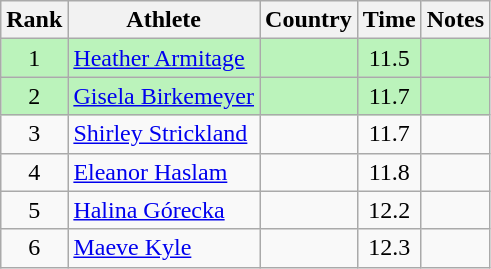<table class="wikitable sortable" style="text-align:center">
<tr>
<th>Rank</th>
<th>Athlete</th>
<th>Country</th>
<th>Time</th>
<th>Notes</th>
</tr>
<tr bgcolor=bbf3bb>
<td>1</td>
<td align="left"><a href='#'>Heather Armitage</a></td>
<td align="left"></td>
<td>11.5</td>
<td></td>
</tr>
<tr bgcolor=bbf3bb>
<td>2</td>
<td align="left"><a href='#'>Gisela Birkemeyer</a></td>
<td align="left"></td>
<td>11.7</td>
<td></td>
</tr>
<tr>
<td>3</td>
<td align="left"><a href='#'>Shirley Strickland</a></td>
<td align="left"></td>
<td>11.7</td>
<td></td>
</tr>
<tr>
<td>4</td>
<td align="left"><a href='#'>Eleanor Haslam</a></td>
<td align="left"></td>
<td>11.8</td>
<td></td>
</tr>
<tr>
<td>5</td>
<td align="left"><a href='#'>Halina Górecka</a></td>
<td align="left"></td>
<td>12.2</td>
<td></td>
</tr>
<tr>
<td>6</td>
<td align="left"><a href='#'>Maeve Kyle</a></td>
<td align="left"></td>
<td>12.3</td>
<td></td>
</tr>
</table>
